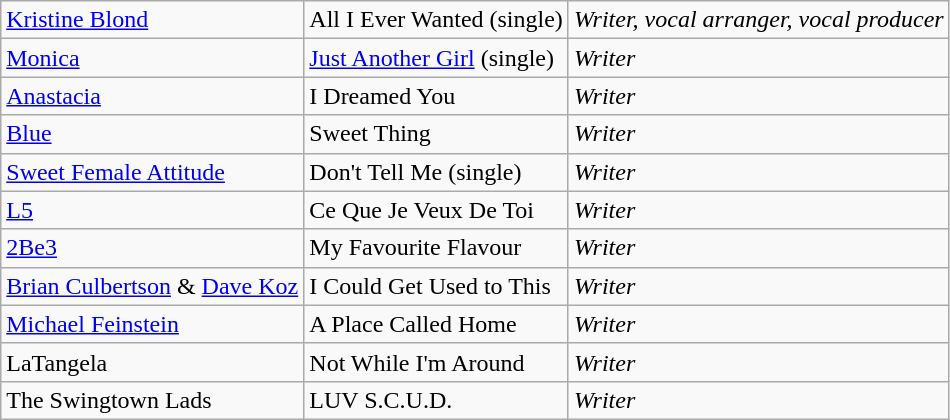<table class="wikitable">
<tr>
<td><a href='#'>Kristine Blond</a></td>
<td>All I Ever Wanted (single)</td>
<td><em>Writer, vocal arranger, vocal producer</em></td>
</tr>
<tr>
<td><a href='#'>Monica</a></td>
<td><a href='#'>Just Another Girl</a> (single)</td>
<td><em>Writer</em></td>
</tr>
<tr>
<td><a href='#'>Anastacia</a></td>
<td>I Dreamed You</td>
<td><em>Writer</em></td>
</tr>
<tr>
<td><a href='#'>Blue</a></td>
<td>Sweet Thing</td>
<td><em>Writer</em></td>
</tr>
<tr>
<td><a href='#'>Sweet Female Attitude</a></td>
<td>Don't Tell Me (single)</td>
<td><em>Writer</em></td>
</tr>
<tr>
<td><a href='#'>L5</a></td>
<td>Ce Que Je Veux De Toi</td>
<td><em>Writer</em></td>
</tr>
<tr>
<td><a href='#'>2Be3</a></td>
<td>My Favourite Flavour</td>
<td><em>Writer</em></td>
</tr>
<tr>
<td><a href='#'>Brian Culbertson</a> & <a href='#'>Dave Koz</a></td>
<td>I Could Get Used to This</td>
<td><em>Writer</em></td>
</tr>
<tr>
<td><a href='#'>Michael Feinstein</a></td>
<td>A Place Called Home</td>
<td><em>Writer</em></td>
</tr>
<tr>
<td>LaTangela</td>
<td>Not While I'm Around</td>
<td><em>Writer</em></td>
</tr>
<tr>
<td>The Swingtown Lads</td>
<td>LUV S.C.U.D.</td>
<td><em>Writer</em></td>
</tr>
</table>
